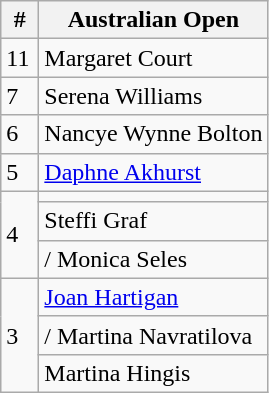<table class=wikitable>
<tr>
<th style="width:18px;">#</th>
<th>Australian Open</th>
</tr>
<tr>
<td>11</td>
<td> Margaret Court</td>
</tr>
<tr>
<td>7</td>
<td> Serena Williams</td>
</tr>
<tr>
<td>6</td>
<td> Nancye Wynne Bolton</td>
</tr>
<tr>
<td>5</td>
<td> <a href='#'>Daphne Akhurst</a></td>
</tr>
<tr>
<td rowspan="3">4</td>
<td></td>
</tr>
<tr>
<td> Steffi Graf</td>
</tr>
<tr>
<td>/ Monica Seles</td>
</tr>
<tr>
<td rowspan="3">3</td>
<td> <a href='#'>Joan Hartigan</a></td>
</tr>
<tr>
<td>/ Martina Navratilova</td>
</tr>
<tr>
<td> Martina Hingis</td>
</tr>
</table>
